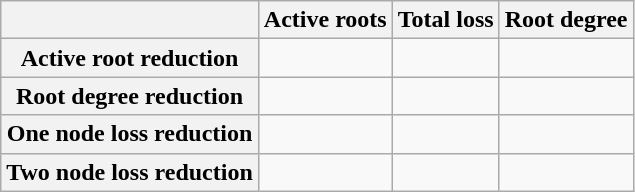<table class="wikitable">
<tr>
<th></th>
<th>Active roots</th>
<th>Total loss</th>
<th>Root degree</th>
</tr>
<tr>
<th>Active root reduction</th>
<td></td>
<td></td>
<td></td>
</tr>
<tr>
<th>Root degree reduction</th>
<td></td>
<td></td>
<td></td>
</tr>
<tr>
<th>One node loss reduction</th>
<td></td>
<td></td>
<td></td>
</tr>
<tr>
<th>Two node loss reduction</th>
<td></td>
<td></td>
<td></td>
</tr>
</table>
